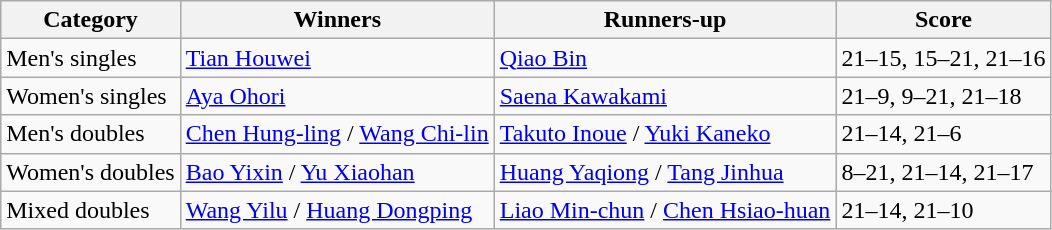<table class=wikitable style="white-space:nowrap;">
<tr>
<th>Category</th>
<th>Winners</th>
<th>Runners-up</th>
<th>Score</th>
</tr>
<tr>
<td>Men's singles</td>
<td> <a href='#'>Tian Houwei</a></td>
<td> <a href='#'>Qiao Bin</a></td>
<td>21–15, 15–21, 21–16</td>
</tr>
<tr>
<td>Women's singles</td>
<td> <a href='#'>Aya Ohori</a></td>
<td> <a href='#'>Saena Kawakami</a></td>
<td>21–9, 9–21, 21–18</td>
</tr>
<tr>
<td>Men's doubles</td>
<td> <a href='#'>Chen Hung-ling</a> / <a href='#'>Wang Chi-lin</a></td>
<td> <a href='#'>Takuto Inoue</a> / <a href='#'>Yuki Kaneko</a></td>
<td>21–14, 21–6</td>
</tr>
<tr>
<td>Women's doubles</td>
<td> <a href='#'>Bao Yixin</a> / <a href='#'>Yu Xiaohan</a></td>
<td> <a href='#'>Huang Yaqiong</a> / <a href='#'>Tang Jinhua</a></td>
<td>8–21, 21–14, 21–17</td>
</tr>
<tr>
<td>Mixed doubles</td>
<td> <a href='#'>Wang Yilu</a> / <a href='#'>Huang Dongping</a></td>
<td> <a href='#'>Liao Min-chun</a> / <a href='#'>Chen Hsiao-huan</a></td>
<td>21–14, 21–10</td>
</tr>
</table>
